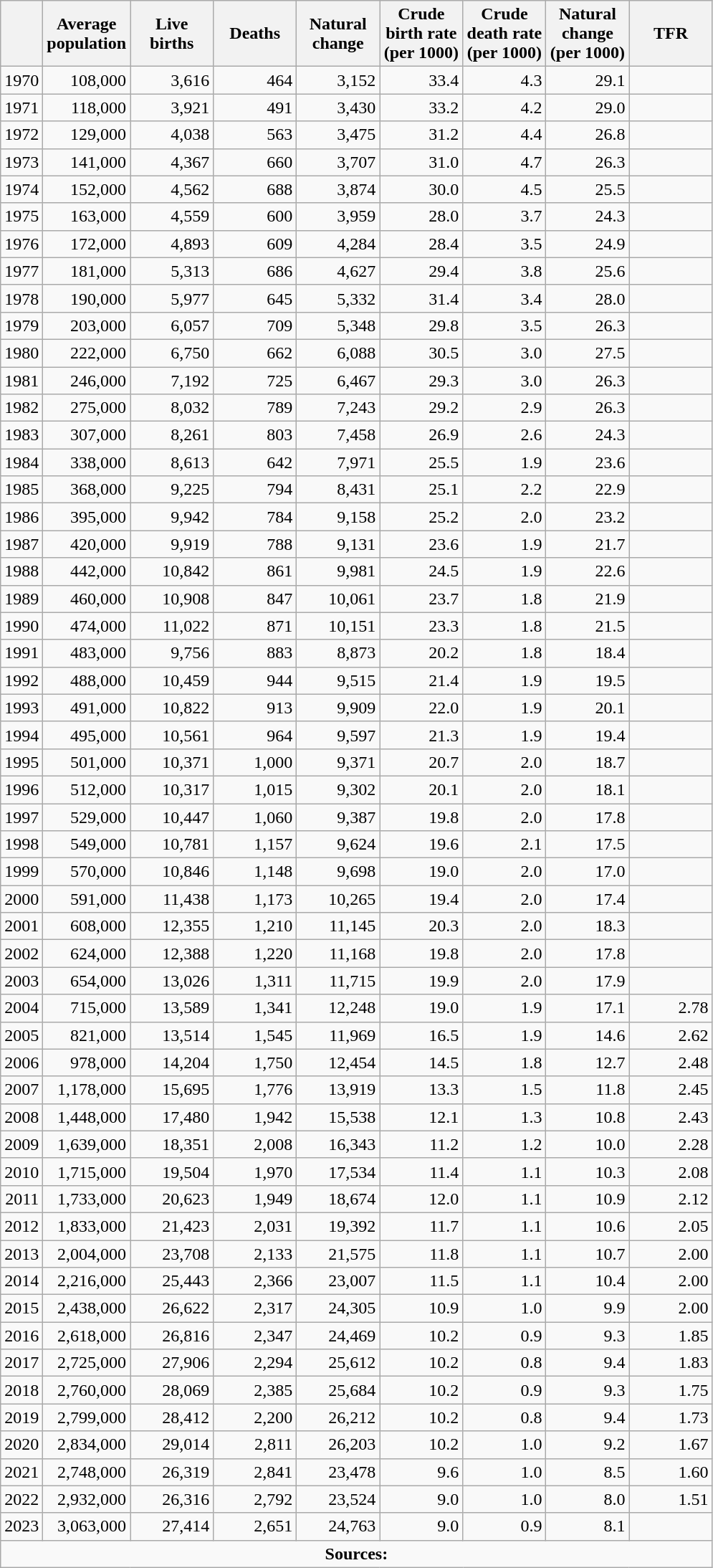<table class="wikitable sortable" style="text-align: right;">
<tr>
<th></th>
<th width="70pt">Average population</th>
<th width="70pt">Live births</th>
<th width="70pt">Deaths</th>
<th width="70pt">Natural change</th>
<th width="70pt">Crude birth rate (per 1000)</th>
<th width="70pt">Crude death rate (per 1000)</th>
<th width="70pt">Natural change (per 1000)</th>
<th width="70pt">TFR</th>
</tr>
<tr>
<td>1970</td>
<td>108,000</td>
<td>3,616</td>
<td>464</td>
<td>3,152</td>
<td>33.4</td>
<td>4.3</td>
<td>29.1</td>
<td></td>
</tr>
<tr>
<td>1971</td>
<td>118,000</td>
<td>3,921</td>
<td>491</td>
<td>3,430</td>
<td>33.2</td>
<td>4.2</td>
<td>29.0</td>
<td></td>
</tr>
<tr>
<td>1972</td>
<td>129,000</td>
<td>4,038</td>
<td>563</td>
<td>3,475</td>
<td>31.2</td>
<td>4.4</td>
<td>26.8</td>
<td></td>
</tr>
<tr>
<td>1973</td>
<td>141,000</td>
<td>4,367</td>
<td>660</td>
<td>3,707</td>
<td>31.0</td>
<td>4.7</td>
<td>26.3</td>
<td></td>
</tr>
<tr>
<td>1974</td>
<td>152,000</td>
<td>4,562</td>
<td>688</td>
<td>3,874</td>
<td>30.0</td>
<td>4.5</td>
<td>25.5</td>
<td></td>
</tr>
<tr>
<td>1975</td>
<td>163,000</td>
<td>4,559</td>
<td>600</td>
<td>3,959</td>
<td>28.0</td>
<td>3.7</td>
<td>24.3</td>
<td></td>
</tr>
<tr>
<td>1976</td>
<td>172,000</td>
<td>4,893</td>
<td>609</td>
<td>4,284</td>
<td>28.4</td>
<td>3.5</td>
<td>24.9</td>
<td></td>
</tr>
<tr>
<td>1977</td>
<td>181,000</td>
<td>5,313</td>
<td>686</td>
<td>4,627</td>
<td>29.4</td>
<td>3.8</td>
<td>25.6</td>
<td></td>
</tr>
<tr>
<td>1978</td>
<td>190,000</td>
<td>5,977</td>
<td>645</td>
<td>5,332</td>
<td>31.4</td>
<td>3.4</td>
<td>28.0</td>
<td></td>
</tr>
<tr>
<td>1979</td>
<td>203,000</td>
<td>6,057</td>
<td>709</td>
<td>5,348</td>
<td>29.8</td>
<td>3.5</td>
<td>26.3</td>
<td></td>
</tr>
<tr>
<td>1980</td>
<td>222,000</td>
<td>6,750</td>
<td>662</td>
<td>6,088</td>
<td>30.5</td>
<td>3.0</td>
<td>27.5</td>
<td></td>
</tr>
<tr>
<td>1981</td>
<td>246,000</td>
<td>7,192</td>
<td>725</td>
<td>6,467</td>
<td>29.3</td>
<td>3.0</td>
<td>26.3</td>
<td></td>
</tr>
<tr>
<td>1982</td>
<td>275,000</td>
<td>8,032</td>
<td>789</td>
<td>7,243</td>
<td>29.2</td>
<td>2.9</td>
<td>26.3</td>
<td></td>
</tr>
<tr>
<td>1983</td>
<td>307,000</td>
<td>8,261</td>
<td>803</td>
<td>7,458</td>
<td>26.9</td>
<td>2.6</td>
<td>24.3</td>
<td></td>
</tr>
<tr>
<td>1984</td>
<td>338,000</td>
<td>8,613</td>
<td>642</td>
<td>7,971</td>
<td>25.5</td>
<td>1.9</td>
<td>23.6</td>
<td></td>
</tr>
<tr>
<td>1985</td>
<td>368,000</td>
<td>9,225</td>
<td>794</td>
<td>8,431</td>
<td>25.1</td>
<td>2.2</td>
<td>22.9</td>
<td></td>
</tr>
<tr>
<td>1986</td>
<td>395,000</td>
<td>9,942</td>
<td>784</td>
<td>9,158</td>
<td>25.2</td>
<td>2.0</td>
<td>23.2</td>
<td></td>
</tr>
<tr>
<td>1987</td>
<td>420,000</td>
<td>9,919</td>
<td>788</td>
<td>9,131</td>
<td>23.6</td>
<td>1.9</td>
<td>21.7</td>
<td></td>
</tr>
<tr>
<td>1988</td>
<td>442,000</td>
<td>10,842</td>
<td>861</td>
<td>9,981</td>
<td>24.5</td>
<td>1.9</td>
<td>22.6</td>
<td></td>
</tr>
<tr>
<td>1989</td>
<td>460,000</td>
<td>10,908</td>
<td>847</td>
<td>10,061</td>
<td>23.7</td>
<td>1.8</td>
<td>21.9</td>
<td></td>
</tr>
<tr>
<td>1990</td>
<td>474,000</td>
<td>11,022</td>
<td>871</td>
<td>10,151</td>
<td>23.3</td>
<td>1.8</td>
<td>21.5</td>
<td></td>
</tr>
<tr>
<td>1991</td>
<td>483,000</td>
<td>9,756</td>
<td>883</td>
<td>8,873</td>
<td>20.2</td>
<td>1.8</td>
<td>18.4</td>
<td></td>
</tr>
<tr>
<td>1992</td>
<td>488,000</td>
<td>10,459</td>
<td>944</td>
<td>9,515</td>
<td>21.4</td>
<td>1.9</td>
<td>19.5</td>
<td></td>
</tr>
<tr>
<td>1993</td>
<td>491,000</td>
<td>10,822</td>
<td>913</td>
<td>9,909</td>
<td>22.0</td>
<td>1.9</td>
<td>20.1</td>
<td></td>
</tr>
<tr>
<td>1994</td>
<td>495,000</td>
<td>10,561</td>
<td>964</td>
<td>9,597</td>
<td>21.3</td>
<td>1.9</td>
<td>19.4</td>
<td></td>
</tr>
<tr>
<td>1995</td>
<td>501,000</td>
<td>10,371</td>
<td>1,000</td>
<td>9,371</td>
<td>20.7</td>
<td>2.0</td>
<td>18.7</td>
<td></td>
</tr>
<tr>
<td>1996</td>
<td>512,000</td>
<td>10,317</td>
<td>1,015</td>
<td>9,302</td>
<td>20.1</td>
<td>2.0</td>
<td>18.1</td>
<td></td>
</tr>
<tr>
<td>1997</td>
<td>529,000</td>
<td>10,447</td>
<td>1,060</td>
<td>9,387</td>
<td>19.8</td>
<td>2.0</td>
<td>17.8</td>
<td></td>
</tr>
<tr>
<td>1998</td>
<td>549,000</td>
<td>10,781</td>
<td>1,157</td>
<td>9,624</td>
<td>19.6</td>
<td>2.1</td>
<td>17.5</td>
<td></td>
</tr>
<tr>
<td>1999</td>
<td>570,000</td>
<td>10,846</td>
<td>1,148</td>
<td>9,698</td>
<td>19.0</td>
<td>2.0</td>
<td>17.0</td>
<td></td>
</tr>
<tr>
<td>2000</td>
<td>591,000</td>
<td>11,438</td>
<td>1,173</td>
<td>10,265</td>
<td>19.4</td>
<td>2.0</td>
<td>17.4</td>
<td></td>
</tr>
<tr>
<td>2001</td>
<td>608,000</td>
<td>12,355</td>
<td>1,210</td>
<td>11,145</td>
<td>20.3</td>
<td>2.0</td>
<td>18.3</td>
<td></td>
</tr>
<tr>
<td>2002</td>
<td>624,000</td>
<td>12,388</td>
<td>1,220</td>
<td>11,168</td>
<td>19.8</td>
<td>2.0</td>
<td>17.8</td>
<td></td>
</tr>
<tr>
<td>2003</td>
<td>654,000</td>
<td>13,026</td>
<td>1,311</td>
<td>11,715</td>
<td>19.9</td>
<td>2.0</td>
<td>17.9</td>
<td></td>
</tr>
<tr>
<td>2004</td>
<td>715,000</td>
<td>13,589</td>
<td>1,341</td>
<td>12,248</td>
<td>19.0</td>
<td>1.9</td>
<td>17.1</td>
<td>2.78</td>
</tr>
<tr>
<td>2005</td>
<td>821,000</td>
<td>13,514</td>
<td>1,545</td>
<td>11,969</td>
<td>16.5</td>
<td>1.9</td>
<td>14.6</td>
<td>2.62</td>
</tr>
<tr>
<td>2006</td>
<td>978,000</td>
<td>14,204</td>
<td>1,750</td>
<td>12,454</td>
<td>14.5</td>
<td>1.8</td>
<td>12.7</td>
<td>2.48</td>
</tr>
<tr>
<td>2007</td>
<td>1,178,000</td>
<td>15,695</td>
<td>1,776</td>
<td>13,919</td>
<td>13.3</td>
<td>1.5</td>
<td>11.8</td>
<td>2.45</td>
</tr>
<tr>
<td>2008</td>
<td>1,448,000</td>
<td>17,480</td>
<td>1,942</td>
<td>15,538</td>
<td>12.1</td>
<td>1.3</td>
<td>10.8</td>
<td>2.43</td>
</tr>
<tr>
<td>2009</td>
<td>1,639,000</td>
<td>18,351</td>
<td>2,008</td>
<td>16,343</td>
<td>11.2</td>
<td>1.2</td>
<td>10.0</td>
<td>2.28</td>
</tr>
<tr>
<td>2010</td>
<td>1,715,000</td>
<td>19,504</td>
<td>1,970</td>
<td>17,534</td>
<td>11.4</td>
<td>1.1</td>
<td>10.3</td>
<td>2.08</td>
</tr>
<tr>
<td>2011</td>
<td>1,733,000</td>
<td>20,623</td>
<td>1,949</td>
<td>18,674</td>
<td>12.0</td>
<td>1.1</td>
<td>10.9</td>
<td>2.12</td>
</tr>
<tr>
<td>2012</td>
<td>1,833,000</td>
<td>21,423</td>
<td>2,031</td>
<td>19,392</td>
<td>11.7</td>
<td>1.1</td>
<td>10.6</td>
<td>2.05</td>
</tr>
<tr>
<td>2013</td>
<td>2,004,000</td>
<td>23,708</td>
<td>2,133</td>
<td>21,575</td>
<td>11.8</td>
<td>1.1</td>
<td>10.7</td>
<td>2.00</td>
</tr>
<tr>
<td>2014</td>
<td>2,216,000</td>
<td>25,443</td>
<td>2,366</td>
<td>23,007</td>
<td>11.5</td>
<td>1.1</td>
<td>10.4</td>
<td>2.00</td>
</tr>
<tr>
<td>2015</td>
<td>2,438,000</td>
<td>26,622</td>
<td>2,317</td>
<td>24,305</td>
<td>10.9</td>
<td>1.0</td>
<td>9.9</td>
<td>2.00</td>
</tr>
<tr>
<td>2016</td>
<td>2,618,000</td>
<td>26,816</td>
<td>2,347</td>
<td>24,469</td>
<td>10.2</td>
<td>0.9</td>
<td>9.3</td>
<td>1.85</td>
</tr>
<tr>
<td>2017</td>
<td>2,725,000</td>
<td>27,906</td>
<td>2,294</td>
<td>25,612</td>
<td>10.2</td>
<td>0.8</td>
<td>9.4</td>
<td>1.83</td>
</tr>
<tr>
<td>2018</td>
<td>2,760,000</td>
<td>28,069</td>
<td>2,385</td>
<td>25,684</td>
<td>10.2</td>
<td>0.9</td>
<td>9.3</td>
<td>1.75</td>
</tr>
<tr>
<td>2019</td>
<td>2,799,000</td>
<td>28,412</td>
<td>2,200</td>
<td>26,212</td>
<td>10.2</td>
<td>0.8</td>
<td>9.4</td>
<td>1.73</td>
</tr>
<tr>
<td>2020</td>
<td>2,834,000</td>
<td>29,014</td>
<td>2,811</td>
<td>26,203</td>
<td>10.2</td>
<td>1.0</td>
<td>9.2</td>
<td>1.67</td>
</tr>
<tr>
<td>2021</td>
<td>2,748,000</td>
<td>26,319</td>
<td>2,841</td>
<td>23,478</td>
<td>9.6</td>
<td>1.0</td>
<td>8.5</td>
<td>1.60</td>
</tr>
<tr>
<td>2022</td>
<td>2,932,000</td>
<td>26,316</td>
<td>2,792</td>
<td>23,524</td>
<td>9.0</td>
<td>1.0</td>
<td>8.0</td>
<td>1.51</td>
</tr>
<tr>
<td>2023</td>
<td>3,063,000</td>
<td>27,414</td>
<td>2,651</td>
<td>24,763</td>
<td>9.0</td>
<td>0.9</td>
<td>8.1</td>
<td></td>
</tr>
<tr>
<td colspan="9" style="text-align: center;"><strong>Sources:</strong></td>
</tr>
</table>
